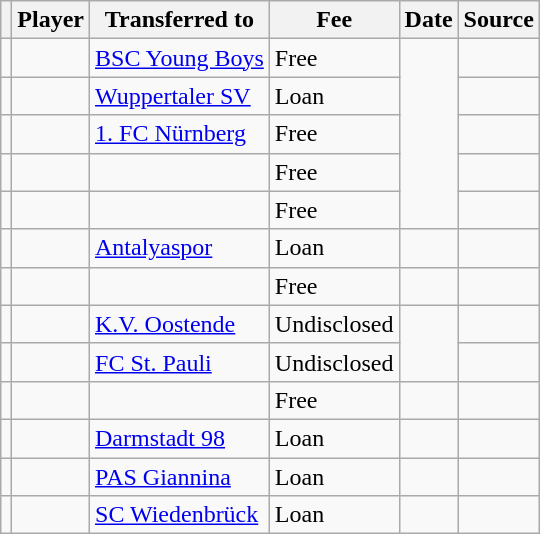<table class="wikitable plainrowheaders sortable">
<tr>
<th></th>
<th scope="col">Player</th>
<th>Transferred to</th>
<th style="width: 65px;">Fee</th>
<th scope="col">Date</th>
<th scope="col">Source</th>
</tr>
<tr>
<td align=center></td>
<td></td>
<td> <a href='#'>BSC Young Boys</a></td>
<td>Free</td>
<td rowspan=5></td>
<td></td>
</tr>
<tr>
<td align=center></td>
<td></td>
<td> <a href='#'>Wuppertaler SV</a></td>
<td>Loan</td>
<td></td>
</tr>
<tr>
<td align=center></td>
<td></td>
<td> <a href='#'>1. FC Nürnberg</a></td>
<td>Free</td>
<td></td>
</tr>
<tr>
<td align=center></td>
<td></td>
<td></td>
<td>Free</td>
<td></td>
</tr>
<tr>
<td align=center></td>
<td></td>
<td></td>
<td>Free</td>
<td></td>
</tr>
<tr>
<td align=center></td>
<td></td>
<td> <a href='#'>Antalyaspor</a></td>
<td>Loan</td>
<td></td>
<td></td>
</tr>
<tr>
<td align=center></td>
<td></td>
<td></td>
<td>Free</td>
<td></td>
<td></td>
</tr>
<tr>
<td align=center></td>
<td></td>
<td> <a href='#'>K.V. Oostende</a></td>
<td>Undisclosed</td>
<td rowspan=2></td>
<td></td>
</tr>
<tr>
<td align=center></td>
<td></td>
<td> <a href='#'>FC St. Pauli</a></td>
<td>Undisclosed</td>
<td></td>
</tr>
<tr>
<td align=center></td>
<td></td>
<td></td>
<td>Free</td>
<td></td>
<td></td>
</tr>
<tr>
<td align=center></td>
<td></td>
<td> <a href='#'>Darmstadt 98</a></td>
<td>Loan</td>
<td></td>
<td></td>
</tr>
<tr>
<td align=center></td>
<td></td>
<td> <a href='#'>PAS Giannina</a></td>
<td>Loan</td>
<td></td>
<td></td>
</tr>
<tr>
<td align=center></td>
<td></td>
<td> <a href='#'>SC Wiedenbrück</a></td>
<td>Loan</td>
<td></td>
<td></td>
</tr>
</table>
